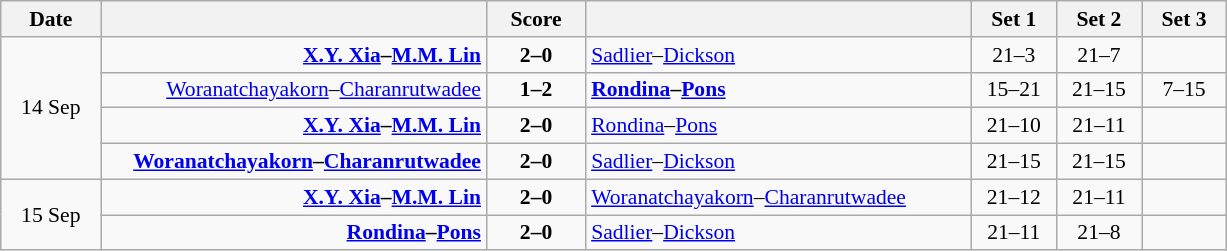<table class="wikitable" style="text-align: center; font-size:90% ">
<tr>
<th width="60">Date</th>
<th align="right" width="250"></th>
<th width="60">Score</th>
<th align="left" width="250"></th>
<th width="50">Set 1</th>
<th width="50">Set 2</th>
<th width="50">Set 3</th>
</tr>
<tr>
<td rowspan=4>14 Sep</td>
<td align=right><strong><a href='#'>X.Y. Xia</a>–<a href='#'>M.M. Lin</a> </strong></td>
<td align=center><strong>2–0</strong></td>
<td align=left> <a href='#'>Sadlier</a>–<a href='#'>Dickson</a></td>
<td>21–3</td>
<td>21–7</td>
<td></td>
</tr>
<tr>
<td align=right><a href='#'>Woranatchayakorn</a>–<a href='#'>Charanrutwadee</a> </td>
<td align=center><strong>1–2</strong></td>
<td align=left><strong> <a href='#'>Rondina</a>–<a href='#'>Pons</a></strong></td>
<td>15–21</td>
<td>21–15</td>
<td>7–15</td>
</tr>
<tr>
<td align=right><strong><a href='#'>X.Y. Xia</a>–<a href='#'>M.M. Lin</a> </strong></td>
<td align=center><strong>2–0</strong></td>
<td align=left> <a href='#'>Rondina</a>–<a href='#'>Pons</a></td>
<td>21–10</td>
<td>21–11</td>
<td></td>
</tr>
<tr>
<td align=right><strong><a href='#'>Woranatchayakorn</a>–<a href='#'>Charanrutwadee</a> </strong></td>
<td align=center><strong>2–0</strong></td>
<td align=left> <a href='#'>Sadlier</a>–<a href='#'>Dickson</a></td>
<td>21–15</td>
<td>21–15</td>
<td></td>
</tr>
<tr>
<td rowspan=2>15 Sep</td>
<td align=right><strong><a href='#'>X.Y. Xia</a>–<a href='#'>M.M. Lin</a> </strong></td>
<td align=center><strong>2–0</strong></td>
<td align=left> <a href='#'>Woranatchayakorn</a>–<a href='#'>Charanrutwadee</a></td>
<td>21–12</td>
<td>21–11</td>
<td></td>
</tr>
<tr>
<td align=right><strong><a href='#'>Rondina</a>–<a href='#'>Pons</a> </strong></td>
<td align=center><strong>2–0</strong></td>
<td align=left> <a href='#'>Sadlier</a>–<a href='#'>Dickson</a></td>
<td>21–11</td>
<td>21–8</td>
<td></td>
</tr>
</table>
